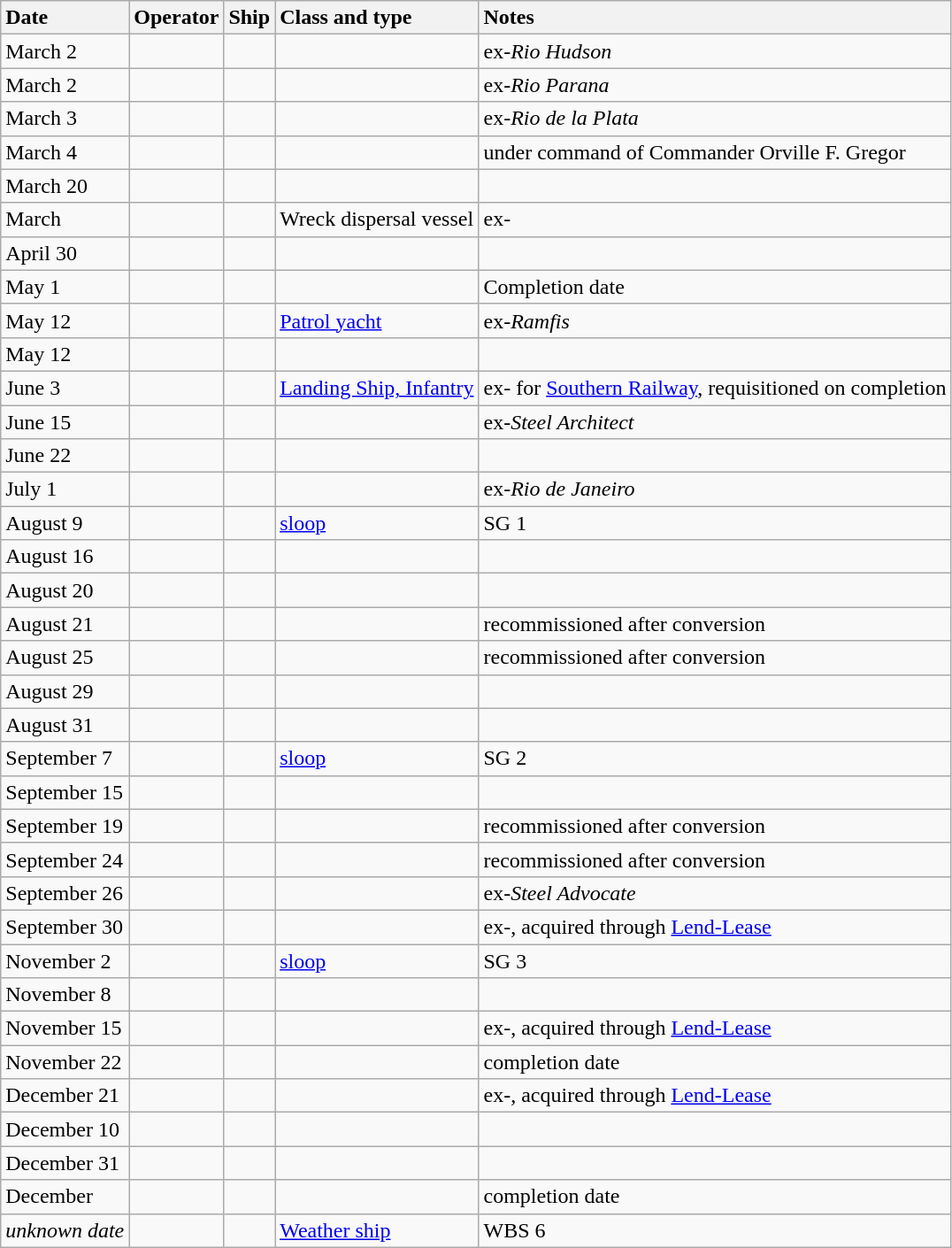<table class="wikitable nowraplinks">
<tr>
<th style="text-align: left">Date</th>
<th style="text-align: left">Operator</th>
<th style="text-align: left">Ship</th>
<th style="text-align: left">Class and type</th>
<th style="text-align: left">Notes</th>
</tr>
<tr>
<td>March 2</td>
<td></td>
<td><strong></strong></td>
<td></td>
<td>ex-<em>Rio Hudson</em></td>
</tr>
<tr>
<td>March 2</td>
<td></td>
<td><strong></strong></td>
<td></td>
<td>ex-<em>Rio Parana</em></td>
</tr>
<tr>
<td>March 3</td>
<td></td>
<td><strong></strong></td>
<td></td>
<td>ex-<em>Rio de la Plata</em></td>
</tr>
<tr ---->
<td>March 4</td>
<td></td>
<td><strong></strong></td>
<td></td>
<td>under command of Commander Orville F. Gregor </td>
</tr>
<tr>
<td>March 20</td>
<td></td>
<td><strong></strong></td>
<td></td>
<td></td>
</tr>
<tr>
<td>March</td>
<td></td>
<td><strong></strong></td>
<td>Wreck dispersal vessel</td>
<td>ex-</td>
</tr>
<tr>
<td>April 30</td>
<td></td>
<td><strong></strong></td>
<td></td>
<td></td>
</tr>
<tr>
<td>May 1</td>
<td></td>
<td><strong></strong></td>
<td></td>
<td>Completion date</td>
</tr>
<tr>
<td>May 12</td>
<td></td>
<td><strong></strong></td>
<td><a href='#'>Patrol yacht</a></td>
<td>ex-<em>Ramfis</em></td>
</tr>
<tr>
<td>May 12</td>
<td></td>
<td><strong></strong></td>
<td></td>
<td></td>
</tr>
<tr>
<td>June 3</td>
<td></td>
<td><strong></strong></td>
<td><a href='#'>Landing Ship, Infantry</a></td>
<td>ex- for <a href='#'>Southern Railway</a>, requisitioned on completion</td>
</tr>
<tr>
<td>June 15</td>
<td></td>
<td><strong></strong></td>
<td></td>
<td>ex-<em>Steel Architect</em></td>
</tr>
<tr>
<td>June 22</td>
<td></td>
<td><strong></strong></td>
<td></td>
<td></td>
</tr>
<tr>
<td>July 1</td>
<td></td>
<td><strong></strong></td>
<td></td>
<td>ex-<em>Rio de Janeiro</em></td>
</tr>
<tr>
<td>August 9</td>
<td></td>
<td><strong></strong></td>
<td> <a href='#'>sloop</a></td>
<td>SG 1</td>
</tr>
<tr>
<td>August 16</td>
<td></td>
<td><strong></strong></td>
<td></td>
<td></td>
</tr>
<tr>
<td>August 20</td>
<td></td>
<td><strong></strong></td>
<td></td>
<td></td>
</tr>
<tr>
<td>August 21</td>
<td></td>
<td><strong></strong></td>
<td></td>
<td>recommissioned after conversion</td>
</tr>
<tr>
<td>August 25</td>
<td></td>
<td><strong></strong></td>
<td></td>
<td>recommissioned after conversion</td>
</tr>
<tr>
<td>August 29</td>
<td></td>
<td><strong></strong></td>
<td></td>
<td></td>
</tr>
<tr>
<td>August 31</td>
<td></td>
<td><strong></strong></td>
<td></td>
<td></td>
</tr>
<tr>
<td>September 7</td>
<td></td>
<td><strong></strong></td>
<td> <a href='#'>sloop</a></td>
<td>SG 2</td>
</tr>
<tr>
<td>September 15</td>
<td></td>
<td><strong></strong></td>
<td></td>
<td></td>
</tr>
<tr>
<td>September 19</td>
<td></td>
<td><strong></strong></td>
<td></td>
<td>recommissioned after conversion</td>
</tr>
<tr>
<td>September 24</td>
<td></td>
<td><strong></strong></td>
<td></td>
<td>recommissioned after conversion</td>
</tr>
<tr>
<td>September 26</td>
<td></td>
<td><strong></strong></td>
<td></td>
<td>ex-<em>Steel Advocate</em></td>
</tr>
<tr>
<td>September 30</td>
<td></td>
<td><strong></strong></td>
<td></td>
<td>ex-, acquired through <a href='#'>Lend-Lease</a></td>
</tr>
<tr>
<td>November 2</td>
<td></td>
<td><strong></strong></td>
<td> <a href='#'>sloop</a></td>
<td>SG 3</td>
</tr>
<tr>
<td>November 8</td>
<td></td>
<td><strong></strong></td>
<td></td>
<td></td>
</tr>
<tr>
<td>November 15</td>
<td></td>
<td><strong></strong></td>
<td></td>
<td>ex-, acquired through <a href='#'>Lend-Lease</a></td>
</tr>
<tr>
<td>November 22</td>
<td></td>
<td><strong></strong></td>
<td></td>
<td>completion date</td>
</tr>
<tr>
<td>December 21</td>
<td></td>
<td><strong></strong></td>
<td></td>
<td>ex-, acquired through <a href='#'>Lend-Lease</a></td>
</tr>
<tr>
<td>December 10</td>
<td></td>
<td><strong></strong></td>
<td></td>
<td></td>
</tr>
<tr>
<td>December 31</td>
<td></td>
<td><strong></strong></td>
<td></td>
<td></td>
</tr>
<tr>
<td>December</td>
<td></td>
<td><strong></strong></td>
<td></td>
<td>completion date</td>
</tr>
<tr>
<td><em>unknown date</em></td>
<td></td>
<td><strong></strong></td>
<td><a href='#'>Weather ship</a></td>
<td>WBS 6</td>
</tr>
</table>
